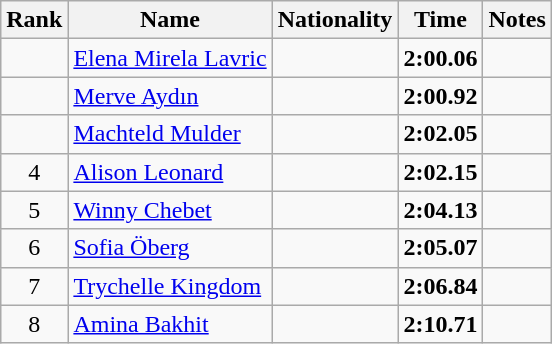<table class="wikitable sortable" style="text-align:center">
<tr>
<th>Rank</th>
<th>Name</th>
<th>Nationality</th>
<th>Time</th>
<th>Notes</th>
</tr>
<tr>
<td></td>
<td align=left><a href='#'>Elena Mirela Lavric</a></td>
<td align=left></td>
<td><strong>2:00.06</strong></td>
<td></td>
</tr>
<tr>
<td></td>
<td align=left><a href='#'>Merve Aydın</a></td>
<td align=left></td>
<td><strong>2:00.92</strong></td>
<td></td>
</tr>
<tr>
<td></td>
<td align=left><a href='#'>Machteld Mulder</a></td>
<td align=left></td>
<td><strong>2:02.05</strong></td>
<td></td>
</tr>
<tr>
<td>4</td>
<td align=left><a href='#'>Alison Leonard</a></td>
<td align=left></td>
<td><strong>2:02.15</strong></td>
<td></td>
</tr>
<tr>
<td>5</td>
<td align=left><a href='#'>Winny Chebet</a></td>
<td align=left></td>
<td><strong>2:04.13</strong></td>
<td></td>
</tr>
<tr>
<td>6</td>
<td align=left><a href='#'>Sofia Öberg</a></td>
<td align=left></td>
<td><strong>2:05.07</strong></td>
<td></td>
</tr>
<tr>
<td>7</td>
<td align=left><a href='#'>Trychelle Kingdom</a></td>
<td align=left></td>
<td><strong>2:06.84</strong></td>
<td></td>
</tr>
<tr>
<td>8</td>
<td align=left><a href='#'>Amina Bakhit</a></td>
<td align=left></td>
<td><strong>2:10.71</strong></td>
<td></td>
</tr>
</table>
